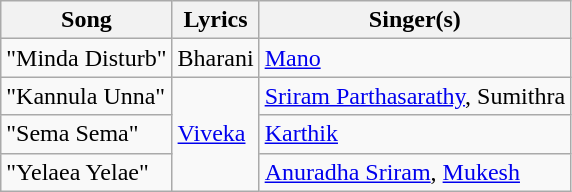<table class="wikitable sortable">
<tr>
<th>Song</th>
<th>Lyrics</th>
<th>Singer(s)</th>
</tr>
<tr>
<td>"Minda Disturb"</td>
<td>Bharani</td>
<td><a href='#'>Mano</a></td>
</tr>
<tr>
<td>"Kannula Unna"</td>
<td rowspan="3"><a href='#'>Viveka</a></td>
<td><a href='#'>Sriram Parthasarathy</a>, Sumithra</td>
</tr>
<tr>
<td>"Sema Sema"</td>
<td><a href='#'>Karthik</a></td>
</tr>
<tr>
<td>"Yelaea Yelae"</td>
<td><a href='#'>Anuradha Sriram</a>, <a href='#'>Mukesh</a></td>
</tr>
</table>
